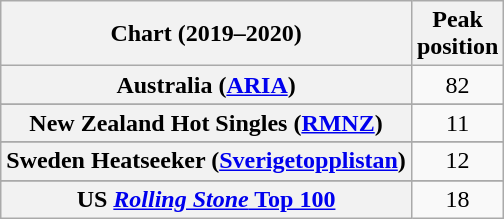<table class="wikitable sortable plainrowheaders" style="text-align:center">
<tr>
<th scope="col">Chart (2019–2020)</th>
<th scope="col">Peak<br>position</th>
</tr>
<tr>
<th scope="row">Australia (<a href='#'>ARIA</a>)</th>
<td>82</td>
</tr>
<tr>
</tr>
<tr>
</tr>
<tr>
</tr>
<tr>
<th scope="row">New Zealand Hot Singles (<a href='#'>RMNZ</a>)</th>
<td>11</td>
</tr>
<tr>
</tr>
<tr>
<th scope="row">Sweden Heatseeker (<a href='#'>Sverigetopplistan</a>)</th>
<td>12</td>
</tr>
<tr>
</tr>
<tr>
</tr>
<tr>
</tr>
<tr>
</tr>
<tr>
</tr>
<tr>
<th scope="row">US <a href='#'><em>Rolling Stone</em> Top 100</a></th>
<td>18</td>
</tr>
</table>
